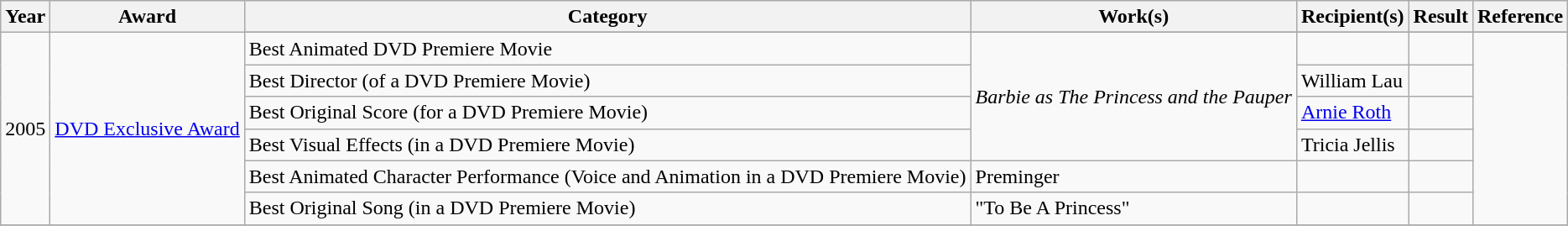<table class="wikitable">
<tr>
<th>Year</th>
<th>Award</th>
<th>Category</th>
<th>Work(s)</th>
<th>Recipient(s)</th>
<th>Result</th>
<th>Reference</th>
</tr>
<tr>
<td rowspan="7">2005</td>
<td rowspan="7"><a href='#'>DVD Exclusive Award</a></td>
</tr>
<tr>
<td>Best Animated DVD Premiere Movie</td>
<td rowspan="4"><em>Barbie as The Princess and the Pauper</em></td>
<td></td>
<td></td>
<td rowspan="6"></td>
</tr>
<tr>
<td>Best Director (of a DVD Premiere Movie)</td>
<td>William Lau</td>
<td></td>
</tr>
<tr>
<td>Best Original Score (for a DVD Premiere Movie)</td>
<td><a href='#'>Arnie Roth</a></td>
<td></td>
</tr>
<tr>
<td>Best Visual Effects (in a DVD Premiere Movie)</td>
<td>Tricia Jellis</td>
<td></td>
</tr>
<tr>
<td>Best Animated Character Performance (Voice and Animation in a DVD Premiere Movie)</td>
<td>Preminger</td>
<td></td>
<td></td>
</tr>
<tr>
<td>Best Original Song (in a DVD Premiere Movie)</td>
<td>"To Be A Princess"</td>
<td></td>
<td></td>
</tr>
<tr>
</tr>
</table>
